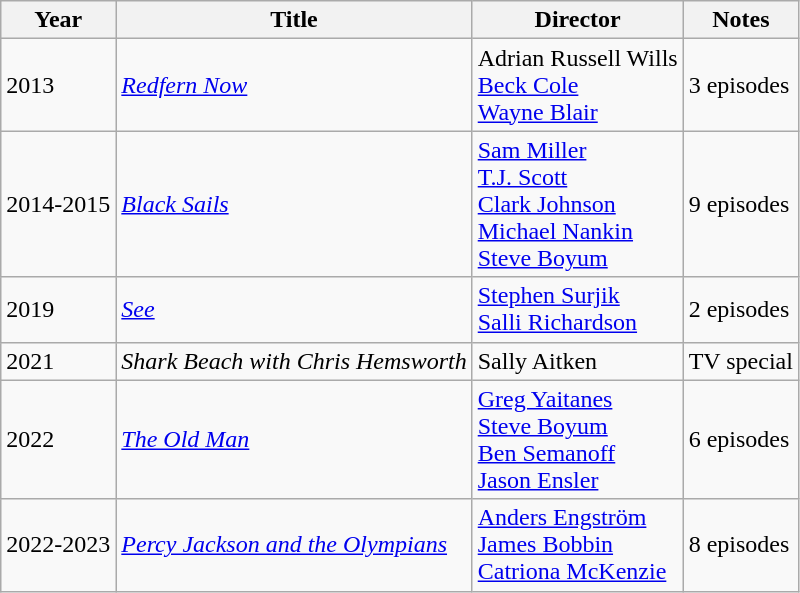<table class="wikitable">
<tr>
<th>Year</th>
<th>Title</th>
<th>Director</th>
<th>Notes</th>
</tr>
<tr>
<td>2013</td>
<td><em><a href='#'>Redfern Now</a></em></td>
<td>Adrian Russell Wills<br><a href='#'>Beck Cole</a><br><a href='#'>Wayne Blair</a></td>
<td>3 episodes</td>
</tr>
<tr>
<td>2014-2015</td>
<td><em><a href='#'>Black Sails</a></em></td>
<td><a href='#'>Sam Miller</a><br><a href='#'>T.J. Scott</a><br><a href='#'>Clark Johnson</a><br><a href='#'>Michael Nankin</a><br><a href='#'>Steve Boyum</a></td>
<td>9 episodes</td>
</tr>
<tr>
<td>2019</td>
<td><em><a href='#'>See</a></em></td>
<td><a href='#'>Stephen Surjik</a><br><a href='#'>Salli Richardson</a></td>
<td>2 episodes</td>
</tr>
<tr>
<td>2021</td>
<td><em>Shark Beach with Chris Hemsworth</em></td>
<td>Sally Aitken</td>
<td>TV special</td>
</tr>
<tr>
<td>2022</td>
<td><em><a href='#'>The Old Man</a></em></td>
<td><a href='#'>Greg Yaitanes</a><br><a href='#'>Steve Boyum</a><br><a href='#'>Ben Semanoff</a><br><a href='#'>Jason Ensler</a></td>
<td>6 episodes</td>
</tr>
<tr>
<td>2022-2023</td>
<td><em><a href='#'>Percy Jackson and the Olympians</a></em></td>
<td><a href='#'>Anders Engström</a><br><a href='#'>James Bobbin</a><br><a href='#'>Catriona McKenzie</a></td>
<td>8 episodes</td>
</tr>
</table>
